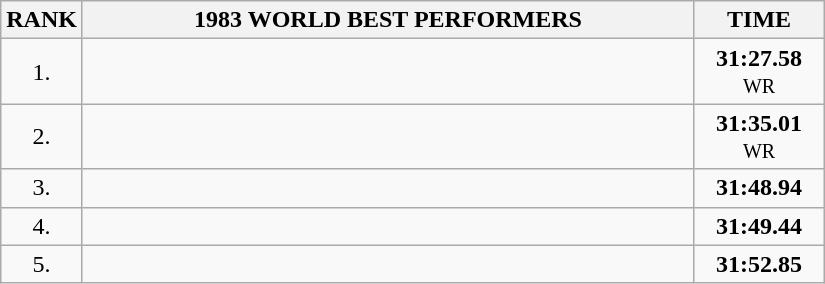<table class=wikitable>
<tr>
<th>RANK</th>
<th align="center" style="width: 25em">1983 WORLD BEST PERFORMERS</th>
<th align="center" style="width: 5em">TIME</th>
</tr>
<tr>
<td align="center">1.</td>
<td></td>
<td align="center"><strong>31:27.58</strong> <small>WR</small></td>
</tr>
<tr>
<td align="center">2.</td>
<td></td>
<td align="center"><strong>31:35.01</strong> <small>WR</small></td>
</tr>
<tr>
<td align="center">3.</td>
<td></td>
<td align="center"><strong>31:48.94</strong></td>
</tr>
<tr>
<td align="center">4.</td>
<td></td>
<td align="center"><strong>31:49.44</strong></td>
</tr>
<tr>
<td align="center">5.</td>
<td></td>
<td align="center"><strong>31:52.85</strong></td>
</tr>
</table>
